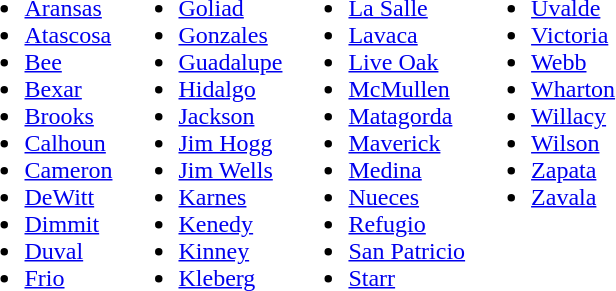<table>
<tr valign="top">
<td><br><ul><li><a href='#'>Aransas</a></li><li><a href='#'>Atascosa</a></li><li><a href='#'>Bee</a></li><li><a href='#'>Bexar</a></li><li><a href='#'>Brooks</a></li><li><a href='#'>Calhoun</a></li><li><a href='#'>Cameron</a></li><li><a href='#'>DeWitt</a></li><li><a href='#'>Dimmit</a></li><li><a href='#'>Duval</a></li><li><a href='#'>Frio</a></li></ul></td>
<td><br><ul><li><a href='#'>Goliad</a></li><li><a href='#'>Gonzales</a></li><li><a href='#'>Guadalupe</a></li><li><a href='#'>Hidalgo</a></li><li><a href='#'>Jackson</a></li><li><a href='#'>Jim Hogg</a></li><li><a href='#'>Jim Wells</a></li><li><a href='#'>Karnes</a></li><li><a href='#'>Kenedy</a></li><li><a href='#'>Kinney</a></li><li><a href='#'>Kleberg</a></li></ul></td>
<td><br><ul><li><a href='#'>La Salle</a></li><li><a href='#'>Lavaca</a></li><li><a href='#'>Live Oak</a></li><li><a href='#'>McMullen</a></li><li><a href='#'>Matagorda</a></li><li><a href='#'>Maverick</a></li><li><a href='#'>Medina</a></li><li><a href='#'>Nueces</a></li><li><a href='#'>Refugio</a></li><li><a href='#'>San Patricio</a></li><li><a href='#'>Starr</a></li></ul></td>
<td><br><ul><li><a href='#'>Uvalde</a></li><li><a href='#'>Victoria</a></li><li><a href='#'>Webb</a></li><li><a href='#'>Wharton</a></li><li><a href='#'>Willacy</a></li><li><a href='#'>Wilson</a></li><li><a href='#'>Zapata</a></li><li><a href='#'>Zavala</a></li></ul></td>
</tr>
</table>
